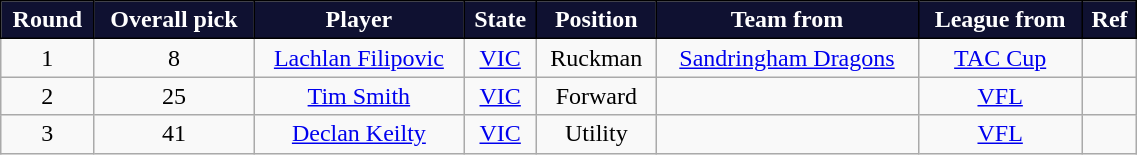<table class="wikitable" style="text-align:center; font-size:100%; width:60%;">
<tr style="color:#FFFFFF;">
<th style="background:#0F1131; border: solid black 1px;">Round</th>
<th style="background:#0F1131; border: solid black 1px;">Overall pick</th>
<th style="background:#0F1131; border: solid black 1px;">Player</th>
<th style="background:#0F1131; border: solid black 1px;">State</th>
<th style="background:#0F1131; border: solid black 1px;">Position</th>
<th style="background:#0F1131; border: solid black 1px;">Team from</th>
<th style="background:#0F1131; border: solid black 1px;">League from</th>
<th style="background:#0F1131; border: solid black 1px;">Ref</th>
</tr>
<tr>
<td>1</td>
<td>8</td>
<td><a href='#'>Lachlan Filipovic</a></td>
<td><a href='#'>VIC</a></td>
<td>Ruckman</td>
<td><a href='#'>Sandringham Dragons</a></td>
<td><a href='#'>TAC Cup</a></td>
<td></td>
</tr>
<tr>
<td>2</td>
<td>25</td>
<td><a href='#'>Tim Smith</a></td>
<td><a href='#'>VIC</a></td>
<td>Forward</td>
<td></td>
<td><a href='#'>VFL</a></td>
<td></td>
</tr>
<tr>
<td>3</td>
<td>41</td>
<td><a href='#'>Declan Keilty</a></td>
<td><a href='#'>VIC</a></td>
<td>Utility</td>
<td></td>
<td><a href='#'>VFL</a></td>
<td></td>
</tr>
</table>
